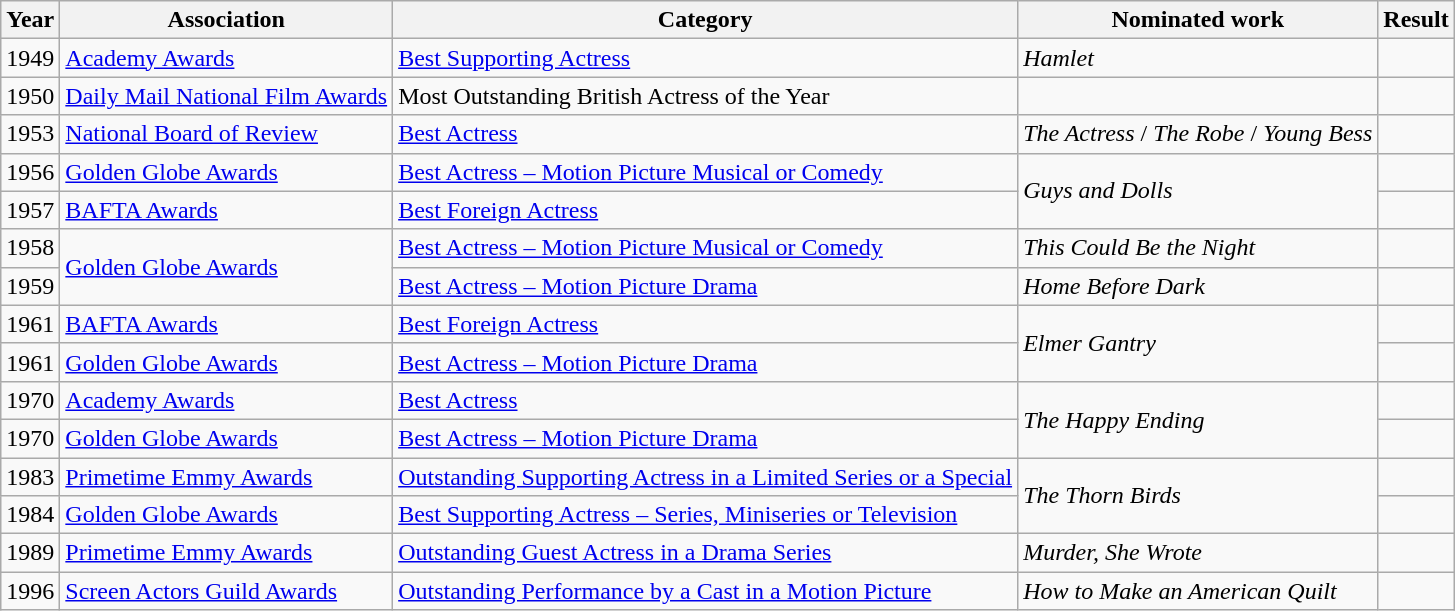<table class="wikitable sortable">
<tr>
<th>Year</th>
<th>Association</th>
<th>Category</th>
<th>Nominated work</th>
<th>Result</th>
</tr>
<tr>
<td>1949</td>
<td><a href='#'>Academy Awards</a></td>
<td><a href='#'>Best Supporting Actress</a></td>
<td><em>Hamlet</em></td>
<td></td>
</tr>
<tr>
<td>1950</td>
<td><a href='#'>Daily Mail National Film Awards</a></td>
<td>Most Outstanding British Actress of the Year</td>
<td></td>
<td></td>
</tr>
<tr>
<td>1953</td>
<td><a href='#'>National Board of Review</a></td>
<td><a href='#'>Best Actress</a></td>
<td><em>The Actress</em> / <em>The Robe</em> / <em>Young Bess</em></td>
<td></td>
</tr>
<tr>
<td>1956</td>
<td><a href='#'>Golden Globe Awards</a></td>
<td><a href='#'>Best Actress – Motion Picture Musical or Comedy</a></td>
<td rowspan="2"><em>Guys and Dolls</em></td>
<td></td>
</tr>
<tr>
<td>1957</td>
<td><a href='#'>BAFTA Awards</a></td>
<td><a href='#'>Best Foreign Actress</a></td>
<td></td>
</tr>
<tr>
<td>1958</td>
<td rowspan="2"><a href='#'>Golden Globe Awards</a></td>
<td><a href='#'>Best Actress – Motion Picture Musical or Comedy</a></td>
<td><em>This Could Be the Night</em></td>
<td></td>
</tr>
<tr>
<td>1959</td>
<td><a href='#'>Best Actress – Motion Picture Drama</a></td>
<td><em>Home Before Dark</em></td>
<td></td>
</tr>
<tr>
<td>1961</td>
<td><a href='#'>BAFTA Awards</a></td>
<td><a href='#'>Best Foreign Actress</a></td>
<td rowspan="2"><em>Elmer Gantry</em></td>
<td></td>
</tr>
<tr>
<td>1961</td>
<td><a href='#'>Golden Globe Awards</a></td>
<td><a href='#'>Best Actress – Motion Picture Drama</a></td>
<td></td>
</tr>
<tr>
<td>1970</td>
<td><a href='#'>Academy Awards</a></td>
<td><a href='#'>Best Actress</a></td>
<td rowspan="2"><em>The Happy Ending</em></td>
<td></td>
</tr>
<tr>
<td>1970</td>
<td><a href='#'>Golden Globe Awards</a></td>
<td><a href='#'>Best Actress – Motion Picture Drama</a></td>
<td></td>
</tr>
<tr>
<td>1983</td>
<td><a href='#'>Primetime Emmy Awards</a></td>
<td><a href='#'>Outstanding Supporting Actress in a Limited Series or a Special</a></td>
<td rowspan="2"><em>The Thorn Birds</em></td>
<td></td>
</tr>
<tr>
<td>1984</td>
<td><a href='#'>Golden Globe Awards</a></td>
<td><a href='#'>Best Supporting Actress – Series, Miniseries or Television</a></td>
<td></td>
</tr>
<tr>
<td>1989</td>
<td><a href='#'>Primetime Emmy Awards</a></td>
<td><a href='#'>Outstanding Guest Actress in a Drama Series</a></td>
<td><em>Murder, She Wrote</em></td>
<td></td>
</tr>
<tr>
<td>1996</td>
<td><a href='#'>Screen Actors Guild Awards</a></td>
<td><a href='#'>Outstanding Performance by a Cast in a Motion Picture</a></td>
<td><em>How to Make an American Quilt</em></td>
<td></td>
</tr>
</table>
